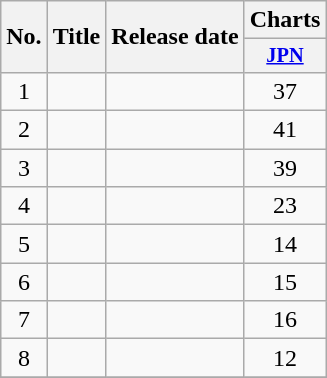<table class="wikitable">
<tr>
<th rowspan="2">No.</th>
<th rowspan="2">Title</th>
<th rowspan="2">Release date</th>
<th>Charts</th>
</tr>
<tr style="width:3em;font-size:85%;">
<th><a href='#'>JPN</a><br></th>
</tr>
<tr>
<td align="center">1</td>
<td></td>
<td></td>
<td align="center">37</td>
</tr>
<tr>
<td align="center">2</td>
<td></td>
<td></td>
<td align="center">41</td>
</tr>
<tr>
<td align="center">3</td>
<td></td>
<td></td>
<td align="center">39</td>
</tr>
<tr>
<td align="center">4</td>
<td></td>
<td></td>
<td align="center">23</td>
</tr>
<tr>
<td align="center">5</td>
<td></td>
<td></td>
<td align="center">14</td>
</tr>
<tr>
<td align="center">6</td>
<td></td>
<td></td>
<td align="center">15</td>
</tr>
<tr>
<td align="center">7</td>
<td></td>
<td></td>
<td align="center">16</td>
</tr>
<tr>
<td align="center">8</td>
<td></td>
<td></td>
<td align="center">12</td>
</tr>
<tr>
</tr>
</table>
